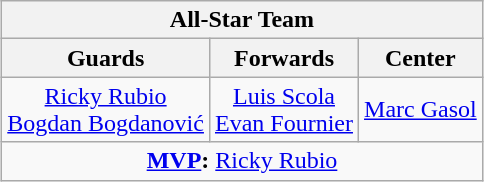<table class=wikitable style="text-align:center; margin:auto">
<tr>
<th colspan=3 align=left>All-Star Team</th>
</tr>
<tr>
<th>Guards</th>
<th>Forwards</th>
<th>Center</th>
</tr>
<tr>
<td> <a href='#'>Ricky Rubio</a><br> <a href='#'>Bogdan Bogdanović</a></td>
<td valign=center> <a href='#'>Luis Scola</a><br> <a href='#'>Evan Fournier</a></td>
<td> <a href='#'>Marc Gasol</a></td>
</tr>
<tr>
<td colspan=3 align=center><strong><a href='#'>MVP</a>:</strong>  <a href='#'>Ricky Rubio</a></td>
</tr>
</table>
